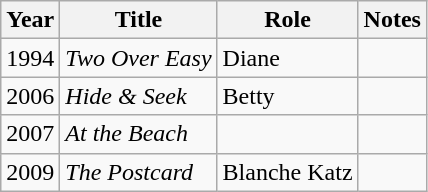<table class="wikitable sortable">
<tr>
<th>Year</th>
<th>Title</th>
<th>Role</th>
<th class="unsortable">Notes</th>
</tr>
<tr>
<td>1994</td>
<td><em>Two Over Easy</em></td>
<td>Diane</td>
<td></td>
</tr>
<tr>
<td>2006</td>
<td><em>Hide & Seek</em></td>
<td>Betty</td>
<td></td>
</tr>
<tr>
<td>2007</td>
<td><em>At the Beach</em></td>
<td></td>
<td></td>
</tr>
<tr>
<td>2009</td>
<td><em>The Postcard</em></td>
<td>Blanche Katz</td>
<td></td>
</tr>
</table>
